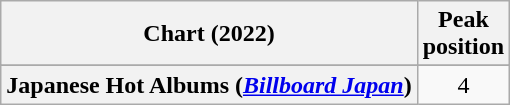<table class="wikitable sortable plainrowheaders" style="text-align:center">
<tr>
<th scope="col">Chart (2022)</th>
<th scope="col">Peak<br>position</th>
</tr>
<tr>
</tr>
<tr>
<th scope="row">Japanese Hot Albums (<em><a href='#'>Billboard Japan</a></em>)</th>
<td>4</td>
</tr>
</table>
